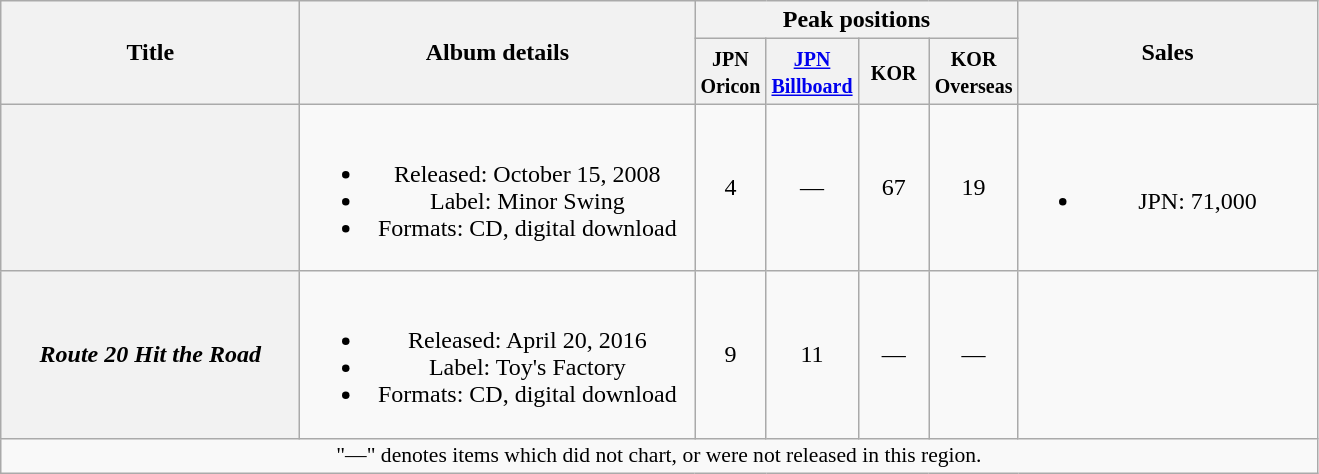<table class="wikitable plainrowheaders" style="text-align:center;">
<tr>
<th style="width:12em;" rowspan="2">Title</th>
<th style="width:16em;" rowspan="2">Album details</th>
<th colspan="4">Peak positions</th>
<th style="width:12em;" rowspan="2">Sales</th>
</tr>
<tr>
<th style="width:2.5em;"><small>JPN<br>Oricon</small><br></th>
<th style="width:2.5em;"><small><a href='#'>JPN<br>Billboard</a></small><br></th>
<th style="width:2.5em;"><small>KOR</small><br></th>
<th style="width:2.5em;"><small>KOR<br>Overseas</small><br></th>
</tr>
<tr>
<th scope="row"></th>
<td><br><ul><li>Released: October 15, 2008</li><li>Label: Minor Swing</li><li>Formats: CD, digital download</li></ul></td>
<td>4</td>
<td>—</td>
<td>67</td>
<td>19</td>
<td><br><ul><li>JPN: 71,000</li></ul></td>
</tr>
<tr>
<th scope="row"><em>Route 20 Hit the Road</em></th>
<td><br><ul><li>Released: April 20, 2016</li><li>Label: Toy's Factory</li><li>Formats: CD, digital download</li></ul></td>
<td>9</td>
<td>11</td>
<td>—</td>
<td>—</td>
<td></td>
</tr>
<tr>
<td colspan="12" align="center" style="font-size:90%;">"—" denotes items which did not chart, or were not released in this region.</td>
</tr>
</table>
